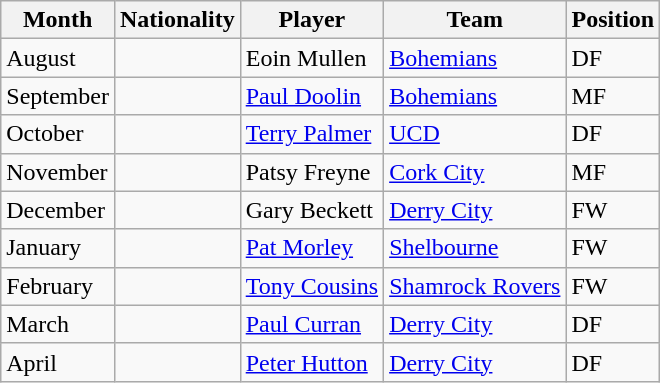<table class="wikitable sortable">
<tr>
<th>Month</th>
<th>Nationality</th>
<th>Player</th>
<th>Team</th>
<th>Position</th>
</tr>
<tr>
<td>August</td>
<td></td>
<td>Eoin Mullen</td>
<td><a href='#'>Bohemians</a></td>
<td>DF</td>
</tr>
<tr>
<td>September</td>
<td></td>
<td><a href='#'>Paul Doolin</a></td>
<td><a href='#'>Bohemians</a></td>
<td>MF</td>
</tr>
<tr>
<td>October</td>
<td></td>
<td><a href='#'>Terry Palmer</a></td>
<td><a href='#'>UCD</a></td>
<td>DF</td>
</tr>
<tr>
<td>November</td>
<td></td>
<td>Patsy Freyne</td>
<td><a href='#'>Cork City</a></td>
<td>MF</td>
</tr>
<tr>
<td>December</td>
<td></td>
<td>Gary Beckett</td>
<td><a href='#'>Derry City</a></td>
<td>FW</td>
</tr>
<tr>
<td>January</td>
<td></td>
<td><a href='#'>Pat Morley</a></td>
<td><a href='#'>Shelbourne</a></td>
<td>FW</td>
</tr>
<tr>
<td>February</td>
<td></td>
<td><a href='#'>Tony Cousins</a></td>
<td><a href='#'>Shamrock Rovers</a></td>
<td>FW</td>
</tr>
<tr>
<td>March</td>
<td></td>
<td><a href='#'>Paul Curran</a></td>
<td><a href='#'>Derry City</a></td>
<td>DF</td>
</tr>
<tr>
<td>April</td>
<td></td>
<td><a href='#'>Peter Hutton</a></td>
<td><a href='#'>Derry City</a></td>
<td>DF</td>
</tr>
</table>
